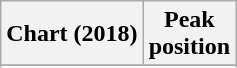<table class="wikitable sortable plainrowheaders" style="text-align:center">
<tr>
<th scope="col">Chart (2018)</th>
<th scope="col">Peak<br> position</th>
</tr>
<tr>
</tr>
<tr>
</tr>
<tr>
</tr>
</table>
